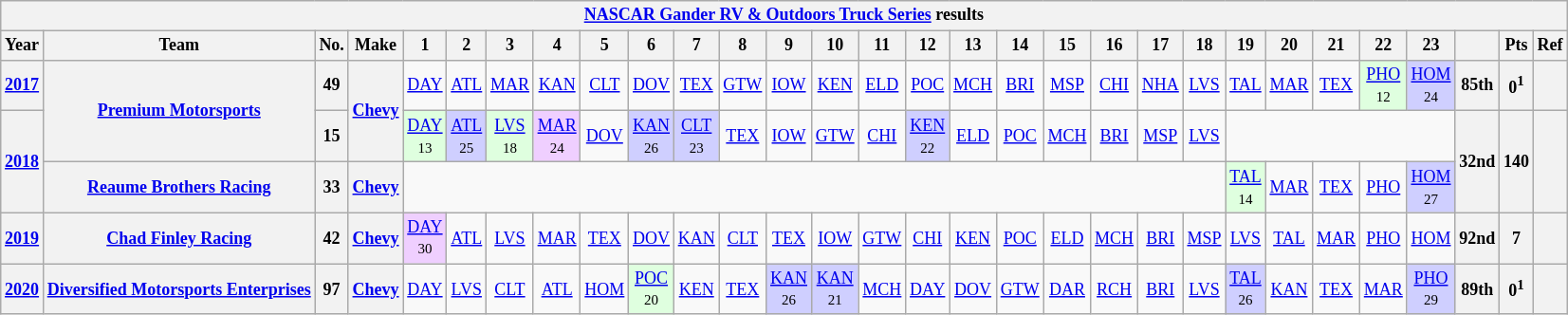<table class="wikitable" style="text-align:center; font-size:75%">
<tr>
<th colspan=30><a href='#'>NASCAR Gander RV & Outdoors Truck Series</a> results</th>
</tr>
<tr>
<th>Year</th>
<th>Team</th>
<th>No.</th>
<th>Make</th>
<th>1</th>
<th>2</th>
<th>3</th>
<th>4</th>
<th>5</th>
<th>6</th>
<th>7</th>
<th>8</th>
<th>9</th>
<th>10</th>
<th>11</th>
<th>12</th>
<th>13</th>
<th>14</th>
<th>15</th>
<th>16</th>
<th>17</th>
<th>18</th>
<th>19</th>
<th>20</th>
<th>21</th>
<th>22</th>
<th>23</th>
<th></th>
<th>Pts</th>
<th>Ref</th>
</tr>
<tr>
<th><a href='#'>2017</a></th>
<th rowspan=2><a href='#'>Premium Motorsports</a></th>
<th>49</th>
<th rowspan=2><a href='#'>Chevy</a></th>
<td><a href='#'>DAY</a></td>
<td><a href='#'>ATL</a></td>
<td><a href='#'>MAR</a></td>
<td><a href='#'>KAN</a></td>
<td><a href='#'>CLT</a></td>
<td><a href='#'>DOV</a></td>
<td><a href='#'>TEX</a></td>
<td><a href='#'>GTW</a></td>
<td><a href='#'>IOW</a></td>
<td><a href='#'>KEN</a></td>
<td><a href='#'>ELD</a></td>
<td><a href='#'>POC</a></td>
<td><a href='#'>MCH</a></td>
<td><a href='#'>BRI</a></td>
<td><a href='#'>MSP</a></td>
<td><a href='#'>CHI</a></td>
<td><a href='#'>NHA</a></td>
<td><a href='#'>LVS</a></td>
<td><a href='#'>TAL</a></td>
<td><a href='#'>MAR</a></td>
<td><a href='#'>TEX</a></td>
<td style="background:#DFFFDF;"><a href='#'>PHO</a><br><small>12</small></td>
<td style="background:#CFCFFF;"><a href='#'>HOM</a><br><small>24</small></td>
<th>85th</th>
<th>0<sup>1</sup></th>
<th></th>
</tr>
<tr>
<th rowspan=2><a href='#'>2018</a></th>
<th>15</th>
<td style="background:#DFFFDF;"><a href='#'>DAY</a><br><small>13</small></td>
<td style="background:#CFCFFF;"><a href='#'>ATL</a><br><small>25</small></td>
<td style="background:#DFFFDF;"><a href='#'>LVS</a><br><small>18</small></td>
<td style="background:#EFCFFF;"><a href='#'>MAR</a><br><small>24</small></td>
<td><a href='#'>DOV</a></td>
<td style="background:#CFCFFF;"><a href='#'>KAN</a><br><small>26</small></td>
<td style="background:#CFCFFF;"><a href='#'>CLT</a><br><small>23</small></td>
<td><a href='#'>TEX</a></td>
<td><a href='#'>IOW</a></td>
<td><a href='#'>GTW</a></td>
<td><a href='#'>CHI</a></td>
<td style="background:#CFCFFF;"><a href='#'>KEN</a><br><small>22</small></td>
<td><a href='#'>ELD</a></td>
<td><a href='#'>POC</a></td>
<td><a href='#'>MCH</a></td>
<td><a href='#'>BRI</a></td>
<td><a href='#'>MSP</a></td>
<td><a href='#'>LVS</a></td>
<td colspan=5></td>
<th rowspan=2>32nd</th>
<th rowspan=2>140</th>
<th rowspan=2></th>
</tr>
<tr>
<th><a href='#'>Reaume Brothers Racing</a></th>
<th>33</th>
<th><a href='#'>Chevy</a></th>
<td colspan=18></td>
<td style="background:#DFFFDF;"><a href='#'>TAL</a><br><small>14</small></td>
<td><a href='#'>MAR</a></td>
<td><a href='#'>TEX</a></td>
<td><a href='#'>PHO</a></td>
<td style="background:#CFCFFF;"><a href='#'>HOM</a><br><small>27</small></td>
</tr>
<tr>
<th><a href='#'>2019</a></th>
<th><a href='#'>Chad Finley Racing</a></th>
<th>42</th>
<th><a href='#'>Chevy</a></th>
<td style="background:#EFCFFF;"><a href='#'>DAY</a><br><small>30</small></td>
<td><a href='#'>ATL</a></td>
<td><a href='#'>LVS</a></td>
<td><a href='#'>MAR</a></td>
<td><a href='#'>TEX</a></td>
<td><a href='#'>DOV</a></td>
<td><a href='#'>KAN</a></td>
<td><a href='#'>CLT</a></td>
<td><a href='#'>TEX</a></td>
<td><a href='#'>IOW</a></td>
<td><a href='#'>GTW</a></td>
<td><a href='#'>CHI</a></td>
<td><a href='#'>KEN</a></td>
<td><a href='#'>POC</a></td>
<td><a href='#'>ELD</a></td>
<td><a href='#'>MCH</a></td>
<td><a href='#'>BRI</a></td>
<td><a href='#'>MSP</a></td>
<td><a href='#'>LVS</a></td>
<td><a href='#'>TAL</a></td>
<td><a href='#'>MAR</a></td>
<td><a href='#'>PHO</a></td>
<td><a href='#'>HOM</a></td>
<th>92nd</th>
<th>7</th>
<th></th>
</tr>
<tr>
<th><a href='#'>2020</a></th>
<th><a href='#'>Diversified Motorsports Enterprises</a></th>
<th>97</th>
<th><a href='#'>Chevy</a></th>
<td><a href='#'>DAY</a></td>
<td><a href='#'>LVS</a></td>
<td><a href='#'>CLT</a></td>
<td><a href='#'>ATL</a></td>
<td><a href='#'>HOM</a></td>
<td style="background:#DFFFDF;"><a href='#'>POC</a><br><small>20</small></td>
<td><a href='#'>KEN</a></td>
<td><a href='#'>TEX</a></td>
<td style="background:#CFCFFF;"><a href='#'>KAN</a><br><small>26</small></td>
<td style="background:#CFCFFF;"><a href='#'>KAN</a><br><small>21</small></td>
<td><a href='#'>MCH</a></td>
<td><a href='#'>DAY</a></td>
<td><a href='#'>DOV</a></td>
<td><a href='#'>GTW</a></td>
<td><a href='#'>DAR</a></td>
<td><a href='#'>RCH</a></td>
<td><a href='#'>BRI</a></td>
<td><a href='#'>LVS</a></td>
<td style="background:#CFCFFF;"><a href='#'>TAL</a><br><small>26</small></td>
<td><a href='#'>KAN</a></td>
<td><a href='#'>TEX</a></td>
<td><a href='#'>MAR</a></td>
<td style="background:#CFCFFF;"><a href='#'>PHO</a><br><small>29</small></td>
<th>89th</th>
<th>0<sup>1</sup></th>
<th></th>
</tr>
</table>
